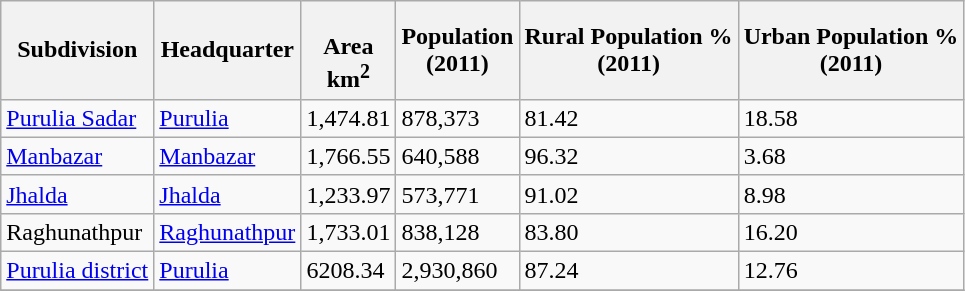<table class="wikitable sortable">
<tr>
<th>Subdivision</th>
<th>Headquarter</th>
<th><br>Area<br>km<sup>2</sup></th>
<th>Population<br>(2011)</th>
<th>Rural Population %<br>(2011)</th>
<th>Urban Population % <br>(2011)</th>
</tr>
<tr>
<td><a href='#'>Purulia Sadar</a></td>
<td><a href='#'>Purulia</a></td>
<td>1,474.81</td>
<td>878,373</td>
<td>81.42</td>
<td>18.58</td>
</tr>
<tr>
<td><a href='#'>Manbazar</a></td>
<td><a href='#'>Manbazar</a></td>
<td>1,766.55</td>
<td>640,588</td>
<td>96.32</td>
<td>3.68</td>
</tr>
<tr>
<td><a href='#'>Jhalda</a></td>
<td><a href='#'>Jhalda</a></td>
<td>1,233.97</td>
<td>573,771</td>
<td>91.02</td>
<td>8.98</td>
</tr>
<tr>
<td>Raghunathpur</td>
<td><a href='#'>Raghunathpur</a></td>
<td>1,733.01</td>
<td>838,128</td>
<td>83.80</td>
<td>16.20</td>
</tr>
<tr>
<td><a href='#'>Purulia district</a></td>
<td><a href='#'>Purulia</a></td>
<td>6208.34</td>
<td>2,930,860</td>
<td>87.24</td>
<td>12.76</td>
</tr>
<tr>
</tr>
</table>
